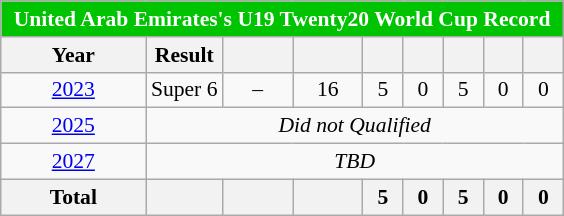<table class="wikitable" style="font-size:90%; text-align:center">
<tr>
<th style="color:white; background:#00C301;" colspan=9>United Arab Emirates's U19 Twenty20 World Cup Record</th>
</tr>
<tr>
<th width="90">Year</th>
<th>Result</th>
<th width="40"></th>
<th width="40"></th>
<th width="20"></th>
<th width="20"></th>
<th width="20"></th>
<th width="20"></th>
<th width="20"></th>
</tr>
<tr>
<td> <a href='#'>2023</a></td>
<td>Super 6</td>
<td>–</td>
<td>16</td>
<td>5</td>
<td>0</td>
<td>5</td>
<td>0</td>
<td>0</td>
</tr>
<tr>
<td> <a href='#'>2025</a></td>
<td colspan="8"><em>Did not Qualified</em></td>
</tr>
<tr>
<td> <a href='#'>2027</a></td>
<td colspan="8"><em>TBD</em></td>
</tr>
<tr>
<th>Total</th>
<th></th>
<th></th>
<th></th>
<th>5</th>
<th>0</th>
<th>5</th>
<th>0</th>
<th>0</th>
</tr>
</table>
